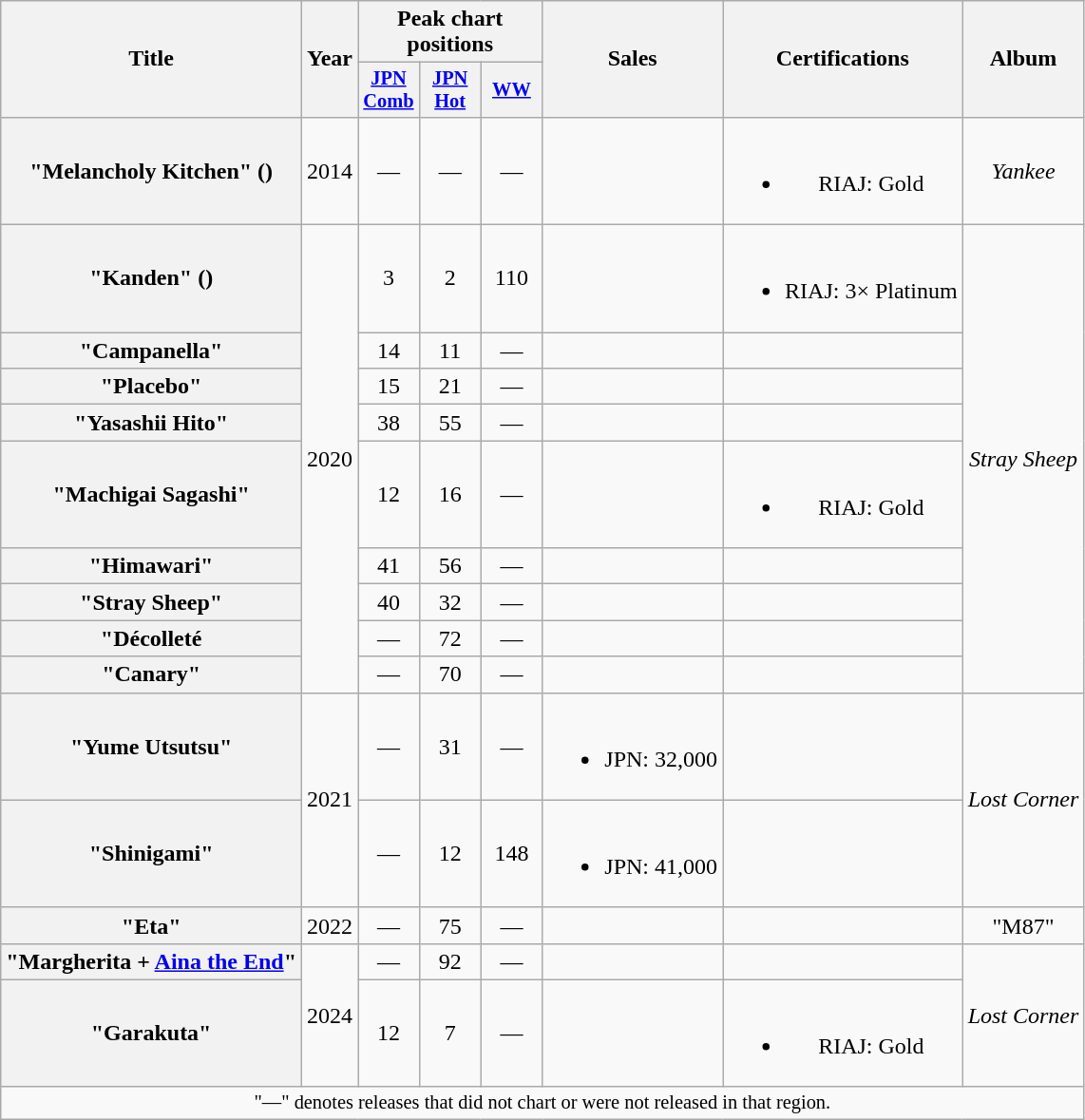<table class="wikitable plainrowheaders" style="text-align:center;">
<tr>
<th scope="col" rowspan="2">Title</th>
<th scope="col" rowspan="2">Year</th>
<th scope="col" colspan="3">Peak chart positions</th>
<th scope="col" rowspan="2">Sales</th>
<th scope="col" rowspan="2">Certifications</th>
<th scope="col" rowspan="2">Album</th>
</tr>
<tr>
<th scope="col" style="width:2.7em;font-size:85%;"><a href='#'>JPN<br>Comb</a><br></th>
<th scope="col" style="width:2.7em;font-size:85%;"><a href='#'>JPN<br>Hot</a><br></th>
<th scope="col" style="width:2.7em;font-size:85%;"><a href='#'>WW</a><br></th>
</tr>
<tr>
<th scope="row">"Melancholy Kitchen" ()</th>
<td>2014</td>
<td>—</td>
<td>—</td>
<td>—</td>
<td></td>
<td><br><ul><li>RIAJ: Gold </li></ul></td>
<td><em>Yankee</em></td>
</tr>
<tr>
<th scope="row">"Kanden" ()</th>
<td rowspan="9">2020</td>
<td>3</td>
<td>2</td>
<td>110</td>
<td></td>
<td><br><ul><li>RIAJ: 3× Platinum </li></ul></td>
<td rowspan="9"><em>Stray Sheep</em></td>
</tr>
<tr>
<th scope="row">"Campanella" </th>
<td>14</td>
<td>11</td>
<td>—</td>
<td></td>
<td></td>
</tr>
<tr>
<th scope="row">"Placebo"<br></th>
<td>15</td>
<td>21</td>
<td>—</td>
<td></td>
<td></td>
</tr>
<tr>
<th scope="row">"Yasashii Hito" </th>
<td>38</td>
<td>55</td>
<td>—</td>
<td></td>
<td></td>
</tr>
<tr>
<th scope="row">"Machigai Sagashi" </th>
<td>12</td>
<td>16</td>
<td>—</td>
<td></td>
<td><br><ul><li>RIAJ: Gold </li></ul></td>
</tr>
<tr>
<th scope="row">"Himawari" </th>
<td>41</td>
<td>56</td>
<td>—</td>
<td></td>
<td></td>
</tr>
<tr>
<th scope="row">"Stray Sheep" </th>
<td>40</td>
<td>32</td>
<td>—</td>
<td></td>
<td></td>
</tr>
<tr>
<th scope="row">"Décolleté</th>
<td>—</td>
<td>72</td>
<td>—</td>
<td></td>
<td></td>
</tr>
<tr>
<th scope="row">"Canary" </th>
<td>—</td>
<td>70</td>
<td>—</td>
<td></td>
<td></td>
</tr>
<tr>
<th scope="row">"Yume Utsutsu" </th>
<td rowspan="2">2021</td>
<td>—</td>
<td>31</td>
<td>—</td>
<td><br><ul><li>JPN: 32,000  </li></ul></td>
<td></td>
<td rowspan="2"><em>Lost Corner</em></td>
</tr>
<tr>
<th scope="row">"Shinigami" </th>
<td>—</td>
<td>12</td>
<td>148</td>
<td><br><ul><li>JPN: 41,000  </li></ul></td>
<td></td>
</tr>
<tr>
<th scope="row">"Eta"</th>
<td>2022</td>
<td>—</td>
<td>75</td>
<td>—</td>
<td></td>
<td></td>
<td>"M87"</td>
</tr>
<tr>
<th scope="row">"Margherita + <a href='#'>Aina the End</a>"</th>
<td rowspan="2">2024</td>
<td>—</td>
<td>92</td>
<td>—</td>
<td></td>
<td></td>
<td rowspan="2"><em>Lost Corner</em></td>
</tr>
<tr>
<th scope="row">"Garakuta" </th>
<td>12</td>
<td>7</td>
<td>—</td>
<td></td>
<td><br><ul><li>RIAJ: Gold </li></ul></td>
</tr>
<tr>
<td colspan="8" style="font-size:85%">"—" denotes releases that did not chart or were not released in that region.</td>
</tr>
</table>
